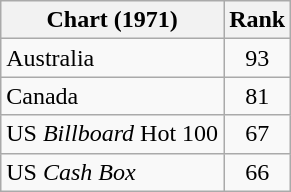<table class="wikitable sortable">
<tr>
<th>Chart (1971)</th>
<th style="text-align:center;">Rank</th>
</tr>
<tr>
<td>Australia</td>
<td style="text-align:center;">93</td>
</tr>
<tr>
<td>Canada </td>
<td style="text-align:center;">81</td>
</tr>
<tr>
<td>US <em>Billboard</em> Hot 100</td>
<td style="text-align:center;">67</td>
</tr>
<tr>
<td>US <em>Cash Box</em> </td>
<td style="text-align:center;">66</td>
</tr>
</table>
